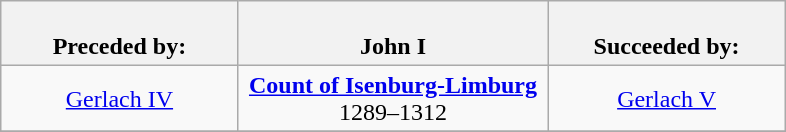<table class="wikitable" style="margin:1em auto;">
<tr align="center">
<th width=150px><br>Preceded by:</th>
<th width=200px><br>John I</th>
<th width=150px><br>Succeeded by:</th>
</tr>
<tr align="center">
<td><a href='#'>Gerlach IV</a></td>
<td><strong><a href='#'>Count of Isenburg-Limburg</a></strong><br>1289–1312</td>
<td><a href='#'>Gerlach V</a></td>
</tr>
<tr>
</tr>
</table>
